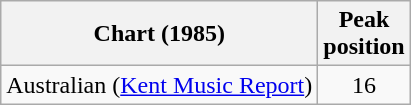<table class="wikitable">
<tr>
<th>Chart (1985)</th>
<th>Peak<br>position</th>
</tr>
<tr>
<td>Australian (<a href='#'>Kent Music Report</a>)</td>
<td align="center">16</td>
</tr>
</table>
